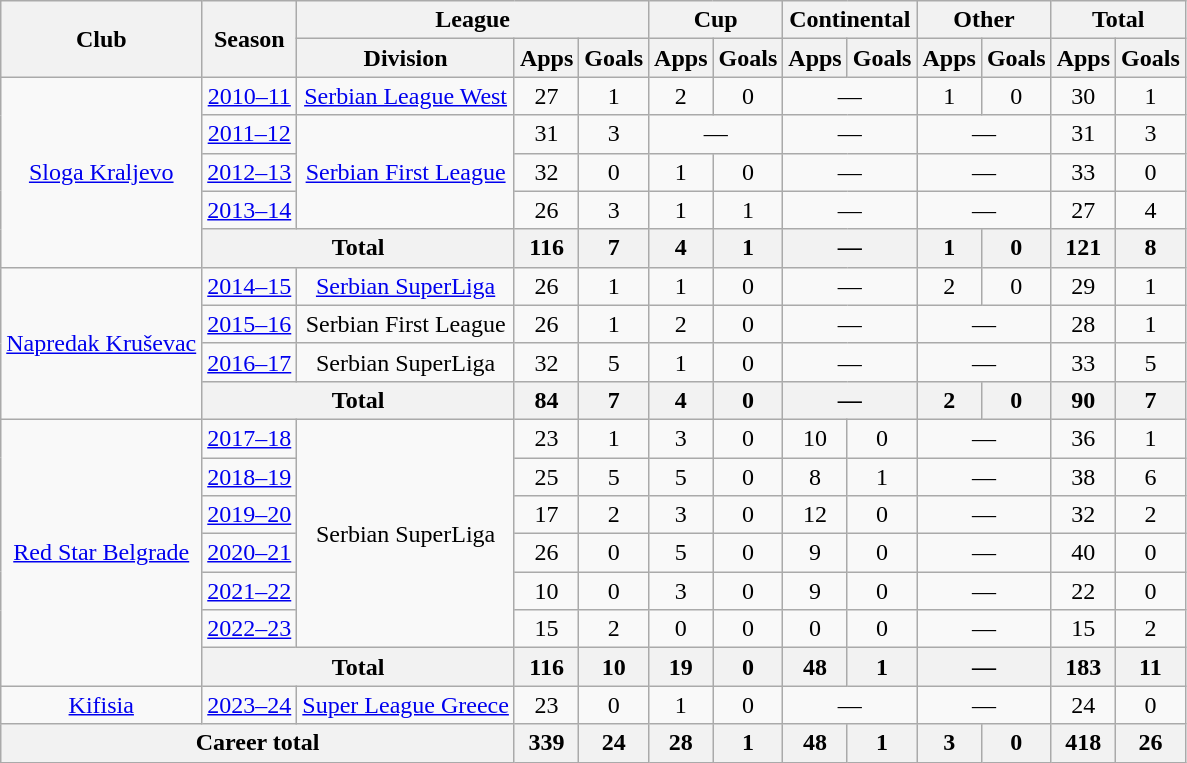<table class="wikitable" style="text-align:center">
<tr>
<th rowspan="2">Club</th>
<th rowspan="2">Season</th>
<th colspan="3">League</th>
<th colspan="2">Cup</th>
<th colspan="2">Continental</th>
<th colspan="2">Other</th>
<th colspan="2">Total</th>
</tr>
<tr>
<th>Division</th>
<th>Apps</th>
<th>Goals</th>
<th>Apps</th>
<th>Goals</th>
<th>Apps</th>
<th>Goals</th>
<th>Apps</th>
<th>Goals</th>
<th>Apps</th>
<th>Goals</th>
</tr>
<tr>
<td rowspan="5"><a href='#'>Sloga Kraljevo</a></td>
<td><a href='#'>2010–11</a></td>
<td><a href='#'>Serbian League West</a></td>
<td>27</td>
<td>1</td>
<td>2</td>
<td>0</td>
<td colspan="2">—</td>
<td>1</td>
<td>0</td>
<td>30</td>
<td>1</td>
</tr>
<tr>
<td><a href='#'>2011–12</a></td>
<td rowspan="3"><a href='#'>Serbian First League</a></td>
<td>31</td>
<td>3</td>
<td colspan="2">—</td>
<td colspan="2">—</td>
<td colspan="2">—</td>
<td>31</td>
<td>3</td>
</tr>
<tr>
<td><a href='#'>2012–13</a></td>
<td>32</td>
<td>0</td>
<td>1</td>
<td>0</td>
<td colspan="2">—</td>
<td colspan="2">—</td>
<td>33</td>
<td>0</td>
</tr>
<tr>
<td><a href='#'>2013–14</a></td>
<td>26</td>
<td>3</td>
<td>1</td>
<td>1</td>
<td colspan="2">—</td>
<td colspan="2">—</td>
<td>27</td>
<td>4</td>
</tr>
<tr>
<th colspan="2">Total</th>
<th>116</th>
<th>7</th>
<th>4</th>
<th>1</th>
<th colspan="2">—</th>
<th>1</th>
<th>0</th>
<th>121</th>
<th>8</th>
</tr>
<tr>
<td rowspan="4"><a href='#'>Napredak Kruševac</a></td>
<td><a href='#'>2014–15</a></td>
<td><a href='#'>Serbian SuperLiga</a></td>
<td>26</td>
<td>1</td>
<td>1</td>
<td>0</td>
<td colspan="2">—</td>
<td>2</td>
<td>0</td>
<td>29</td>
<td>1</td>
</tr>
<tr>
<td><a href='#'>2015–16</a></td>
<td>Serbian First League</td>
<td>26</td>
<td>1</td>
<td>2</td>
<td>0</td>
<td colspan="2">—</td>
<td colspan="2">—</td>
<td>28</td>
<td>1</td>
</tr>
<tr>
<td><a href='#'>2016–17</a></td>
<td>Serbian SuperLiga</td>
<td>32</td>
<td>5</td>
<td>1</td>
<td>0</td>
<td colspan="2">—</td>
<td colspan="2">—</td>
<td>33</td>
<td>5</td>
</tr>
<tr>
<th colspan="2">Total</th>
<th>84</th>
<th>7</th>
<th>4</th>
<th>0</th>
<th colspan="2">—</th>
<th>2</th>
<th>0</th>
<th>90</th>
<th>7</th>
</tr>
<tr>
<td rowspan="7"><a href='#'>Red Star Belgrade</a></td>
<td><a href='#'>2017–18</a></td>
<td rowspan="6">Serbian SuperLiga</td>
<td>23</td>
<td>1</td>
<td>3</td>
<td>0</td>
<td>10</td>
<td>0</td>
<td colspan="2">—</td>
<td>36</td>
<td>1</td>
</tr>
<tr>
<td><a href='#'>2018–19</a></td>
<td>25</td>
<td>5</td>
<td>5</td>
<td>0</td>
<td>8</td>
<td>1</td>
<td colspan="2">—</td>
<td>38</td>
<td>6</td>
</tr>
<tr>
<td><a href='#'>2019–20</a></td>
<td>17</td>
<td>2</td>
<td>3</td>
<td>0</td>
<td>12</td>
<td>0</td>
<td colspan="2">—</td>
<td>32</td>
<td>2</td>
</tr>
<tr>
<td><a href='#'>2020–21</a></td>
<td>26</td>
<td>0</td>
<td>5</td>
<td>0</td>
<td>9</td>
<td>0</td>
<td colspan="2">—</td>
<td>40</td>
<td>0</td>
</tr>
<tr>
<td><a href='#'>2021–22</a></td>
<td>10</td>
<td>0</td>
<td>3</td>
<td>0</td>
<td>9</td>
<td>0</td>
<td colspan="2">—</td>
<td>22</td>
<td>0</td>
</tr>
<tr>
<td><a href='#'>2022–23</a></td>
<td>15</td>
<td>2</td>
<td>0</td>
<td>0</td>
<td>0</td>
<td>0</td>
<td colspan="2">—</td>
<td>15</td>
<td>2</td>
</tr>
<tr>
<th colspan="2">Total</th>
<th>116</th>
<th>10</th>
<th>19</th>
<th>0</th>
<th>48</th>
<th>1</th>
<th colspan="2">—</th>
<th>183</th>
<th>11</th>
</tr>
<tr>
<td><a href='#'>Kifisia</a></td>
<td><a href='#'>2023–24</a></td>
<td><a href='#'>Super League Greece</a></td>
<td>23</td>
<td>0</td>
<td>1</td>
<td>0</td>
<td colspan="2">—</td>
<td colspan="2">—</td>
<td>24</td>
<td>0</td>
</tr>
<tr>
<th colspan="3">Career total</th>
<th>339</th>
<th>24</th>
<th>28</th>
<th>1</th>
<th>48</th>
<th>1</th>
<th>3</th>
<th>0</th>
<th>418</th>
<th>26</th>
</tr>
</table>
